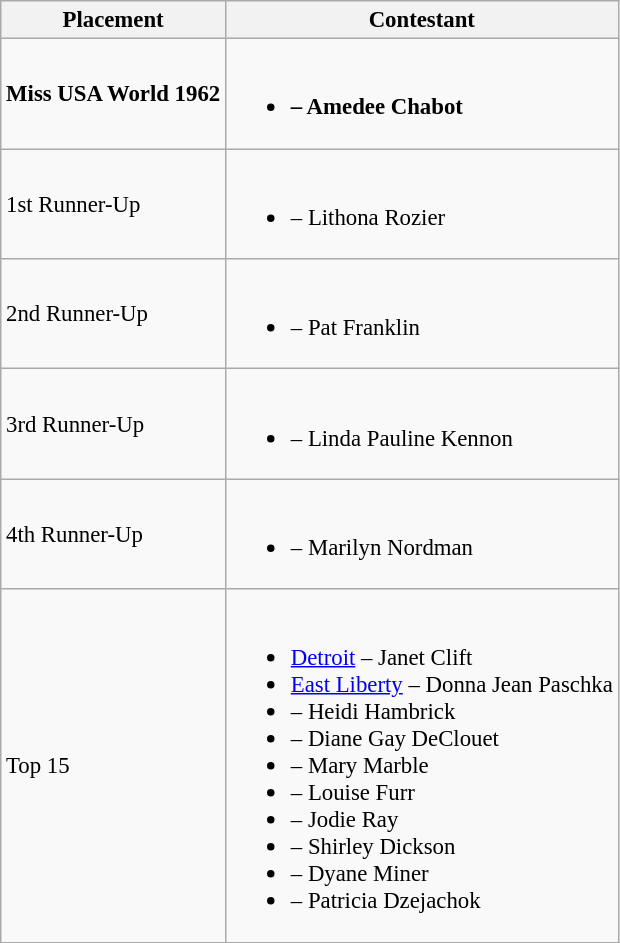<table class="wikitable sortable" style="font-size: 95%;">
<tr>
<th>Placement</th>
<th>Contestant</th>
</tr>
<tr>
<td><strong>Miss USA World 1962</strong></td>
<td><br><ul><li><strong> – Amedee Chabot</strong></li></ul></td>
</tr>
<tr>
<td>1st Runner-Up</td>
<td><br><ul><li> – Lithona Rozier</li></ul></td>
</tr>
<tr>
<td>2nd Runner-Up</td>
<td><br><ul><li> – Pat Franklin</li></ul></td>
</tr>
<tr>
<td>3rd Runner-Up</td>
<td><br><ul><li> – Linda Pauline Kennon</li></ul></td>
</tr>
<tr>
<td>4th Runner-Up</td>
<td><br><ul><li> – Marilyn Nordman</li></ul></td>
</tr>
<tr>
<td>Top 15</td>
<td><br><ul><li> <a href='#'>Detroit</a> – Janet Clift</li><li> <a href='#'>East Liberty</a> – Donna Jean Paschka</li><li> – Heidi Hambrick</li><li> – Diane Gay DeClouet</li><li> – Mary Marble</li><li> – Louise Furr</li><li> – Jodie Ray</li><li> – Shirley Dickson</li><li> – Dyane Miner</li><li> – Patricia Dzejachok</li></ul></td>
</tr>
</table>
